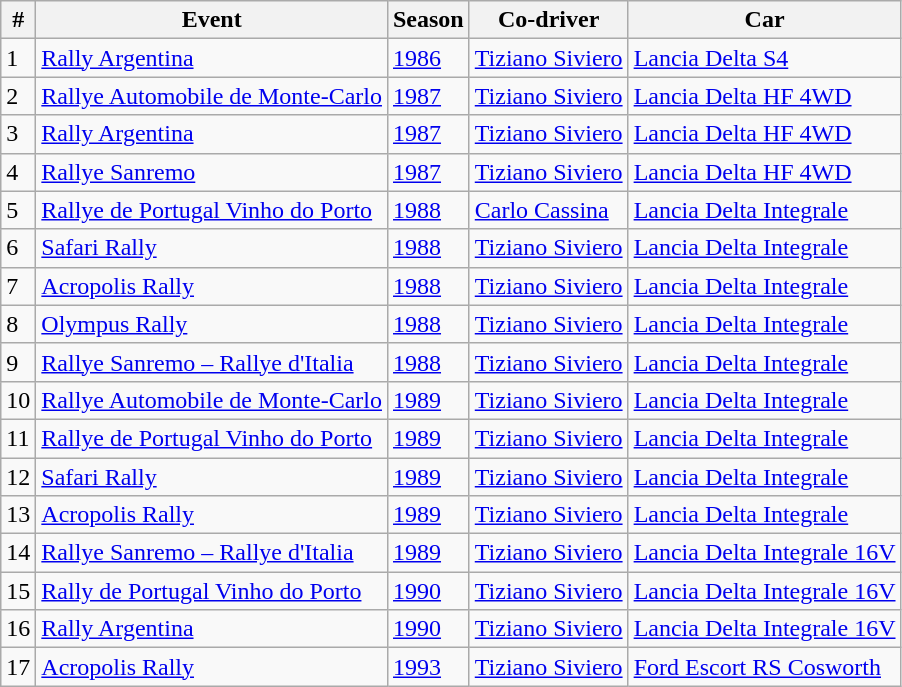<table class="wikitable">
<tr>
<th> # </th>
<th>Event</th>
<th>Season</th>
<th>Co-driver</th>
<th>Car</th>
</tr>
<tr>
<td>1</td>
<td> <a href='#'>Rally Argentina</a></td>
<td><a href='#'>1986</a></td>
<td><a href='#'>Tiziano Siviero</a></td>
<td><a href='#'>Lancia Delta S4</a></td>
</tr>
<tr>
<td>2</td>
<td> <a href='#'>Rallye Automobile de Monte-Carlo</a></td>
<td><a href='#'>1987</a></td>
<td><a href='#'>Tiziano Siviero</a></td>
<td><a href='#'>Lancia Delta HF 4WD</a></td>
</tr>
<tr>
<td>3</td>
<td> <a href='#'>Rally Argentina</a></td>
<td><a href='#'>1987</a></td>
<td><a href='#'>Tiziano Siviero</a></td>
<td><a href='#'>Lancia Delta HF 4WD</a></td>
</tr>
<tr>
<td>4</td>
<td> <a href='#'>Rallye Sanremo</a></td>
<td><a href='#'>1987</a></td>
<td><a href='#'>Tiziano Siviero</a></td>
<td><a href='#'>Lancia Delta HF 4WD</a></td>
</tr>
<tr>
<td>5</td>
<td> <a href='#'>Rallye de Portugal Vinho do Porto</a></td>
<td><a href='#'>1988</a></td>
<td><a href='#'>Carlo Cassina</a></td>
<td><a href='#'>Lancia Delta Integrale</a></td>
</tr>
<tr>
<td>6</td>
<td> <a href='#'>Safari Rally</a></td>
<td><a href='#'>1988</a></td>
<td><a href='#'>Tiziano Siviero</a></td>
<td><a href='#'>Lancia Delta Integrale</a></td>
</tr>
<tr>
<td>7</td>
<td> <a href='#'>Acropolis Rally</a></td>
<td><a href='#'>1988</a></td>
<td><a href='#'>Tiziano Siviero</a></td>
<td><a href='#'>Lancia Delta Integrale</a></td>
</tr>
<tr>
<td>8</td>
<td> <a href='#'>Olympus Rally</a></td>
<td><a href='#'>1988</a></td>
<td><a href='#'>Tiziano Siviero</a></td>
<td><a href='#'>Lancia Delta Integrale</a></td>
</tr>
<tr>
<td>9</td>
<td> <a href='#'>Rallye Sanremo – Rallye d'Italia</a></td>
<td><a href='#'>1988</a></td>
<td><a href='#'>Tiziano Siviero</a></td>
<td><a href='#'>Lancia Delta Integrale</a></td>
</tr>
<tr>
<td>10</td>
<td> <a href='#'>Rallye Automobile de Monte-Carlo</a></td>
<td><a href='#'>1989</a></td>
<td><a href='#'>Tiziano Siviero</a></td>
<td><a href='#'>Lancia Delta Integrale</a></td>
</tr>
<tr>
<td>11</td>
<td> <a href='#'>Rallye de Portugal Vinho do Porto</a></td>
<td><a href='#'>1989</a></td>
<td><a href='#'>Tiziano Siviero</a></td>
<td><a href='#'>Lancia Delta Integrale</a></td>
</tr>
<tr>
<td>12</td>
<td> <a href='#'>Safari Rally</a></td>
<td><a href='#'>1989</a></td>
<td><a href='#'>Tiziano Siviero</a></td>
<td><a href='#'>Lancia Delta Integrale</a></td>
</tr>
<tr>
<td>13</td>
<td> <a href='#'>Acropolis Rally</a></td>
<td><a href='#'>1989</a></td>
<td><a href='#'>Tiziano Siviero</a></td>
<td><a href='#'>Lancia Delta Integrale</a></td>
</tr>
<tr>
<td>14</td>
<td> <a href='#'>Rallye Sanremo – Rallye d'Italia</a></td>
<td><a href='#'>1989</a></td>
<td><a href='#'>Tiziano Siviero</a></td>
<td><a href='#'>Lancia Delta Integrale 16V</a></td>
</tr>
<tr>
<td>15</td>
<td> <a href='#'>Rally de Portugal Vinho do Porto</a></td>
<td><a href='#'>1990</a></td>
<td><a href='#'>Tiziano Siviero</a></td>
<td><a href='#'>Lancia Delta Integrale 16V</a></td>
</tr>
<tr>
<td>16</td>
<td> <a href='#'>Rally Argentina</a></td>
<td><a href='#'>1990</a></td>
<td><a href='#'>Tiziano Siviero</a></td>
<td><a href='#'>Lancia Delta Integrale 16V</a></td>
</tr>
<tr>
<td>17</td>
<td> <a href='#'>Acropolis Rally</a></td>
<td><a href='#'>1993</a></td>
<td><a href='#'>Tiziano Siviero</a></td>
<td><a href='#'>Ford Escort RS Cosworth</a></td>
</tr>
</table>
